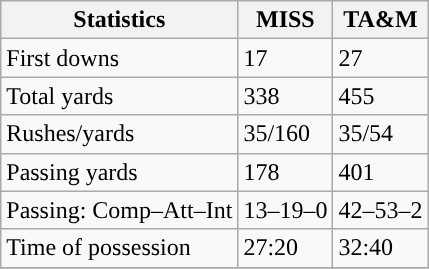<table class="wikitable" style="float: left;">
<tr>
<th>Statistics</th>
<th>MISS</th>
<th>TA&M</th>
</tr>
<tr>
<td>First downs</td>
<td>17</td>
<td>27</td>
</tr>
<tr>
<td>Total yards</td>
<td>338</td>
<td>455</td>
</tr>
<tr>
<td>Rushes/yards</td>
<td>35/160</td>
<td>35/54</td>
</tr>
<tr>
<td>Passing yards</td>
<td>178</td>
<td>401</td>
</tr>
<tr>
<td>Passing: Comp–Att–Int</td>
<td>13–19–0</td>
<td>42–53–2</td>
</tr>
<tr>
<td>Time of possession</td>
<td>27:20</td>
<td>32:40</td>
</tr>
<tr>
</tr>
</table>
